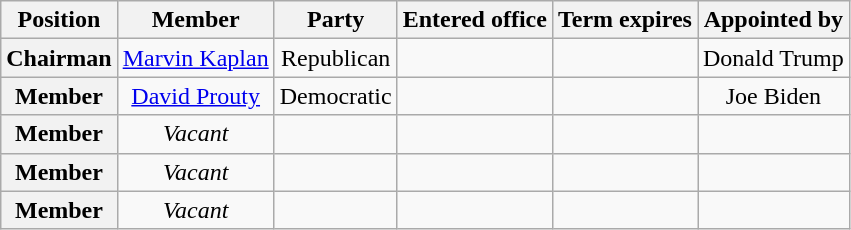<table class="wikitable sortable" style="text-align:center">
<tr>
<th>Position</th>
<th>Member</th>
<th>Party</th>
<th>Entered office</th>
<th>Term expires</th>
<th>Appointed by</th>
</tr>
<tr>
<th>Chairman</th>
<td><a href='#'>Marvin Kaplan</a></td>
<td>Republican</td>
<td></td>
<td></td>
<td><div> Donald Trump </div></td>
</tr>
<tr>
<th>Member</th>
<td><a href='#'>David Prouty</a></td>
<td>Democratic</td>
<td></td>
<td></td>
<td><div> Joe Biden </div></td>
</tr>
<tr>
<th>Member</th>
<td><em>Vacant</em></td>
<td></td>
<td></td>
<td></td>
<td></td>
</tr>
<tr>
<th>Member</th>
<td><em>Vacant</em></td>
<td></td>
<td></td>
<td></td>
<td></td>
</tr>
<tr>
<th>Member</th>
<td><em>Vacant</em></td>
<td></td>
<td></td>
<td></td>
<td></td>
</tr>
</table>
